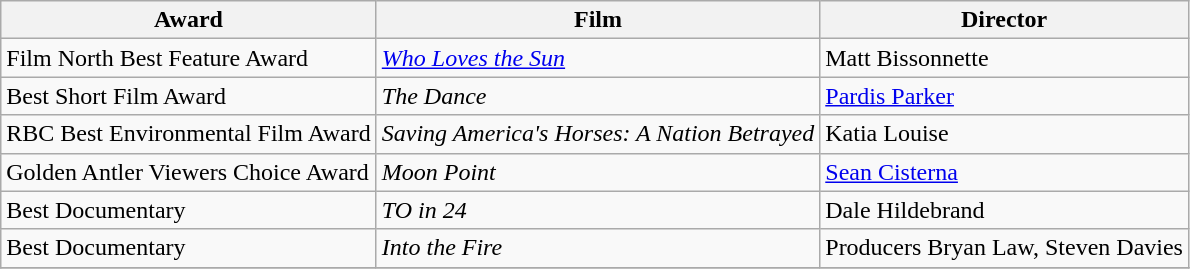<table class="wikitable">
<tr>
<th><strong>Award</strong></th>
<th><strong>Film</strong></th>
<th><strong>Director</strong></th>
</tr>
<tr>
<td>Film North Best Feature Award</td>
<td><em><a href='#'>Who Loves the Sun</a></em></td>
<td>Matt Bissonnette</td>
</tr>
<tr>
<td>Best Short Film Award</td>
<td><em>The Dance</em></td>
<td><a href='#'>Pardis Parker</a></td>
</tr>
<tr>
<td>RBC Best Environmental Film Award</td>
<td><em>Saving America's Horses: A Nation Betrayed</em></td>
<td>Katia Louise</td>
</tr>
<tr>
<td>Golden Antler Viewers Choice Award</td>
<td><em>Moon Point</em></td>
<td><a href='#'>Sean Cisterna</a></td>
</tr>
<tr>
<td>Best Documentary</td>
<td><em>TO in 24</em></td>
<td>Dale Hildebrand</td>
</tr>
<tr>
<td>Best Documentary</td>
<td><em>Into the Fire</em></td>
<td>Producers Bryan Law, Steven Davies</td>
</tr>
<tr>
</tr>
</table>
